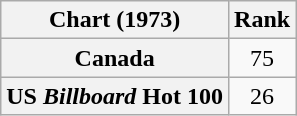<table class="wikitable sortable plainrowheaders">
<tr>
<th scope="col">Chart (1973)</th>
<th scope="col">Rank</th>
</tr>
<tr>
<th scope="row">Canada</th>
<td style="text-align:center;">75</td>
</tr>
<tr>
<th scope="row">US <em>Billboard</em> Hot 100</th>
<td style="text-align:center;">26</td>
</tr>
</table>
